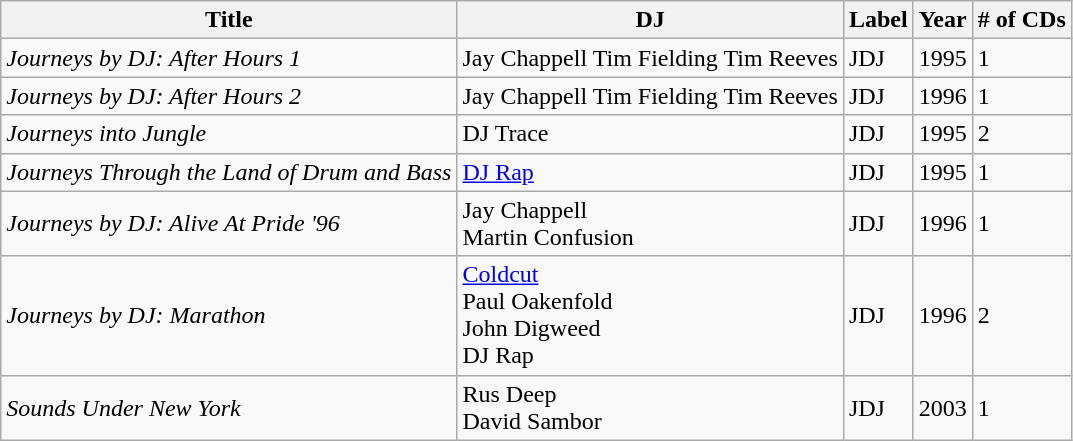<table class="wikitable">
<tr>
<th>Title</th>
<th>DJ</th>
<th>Label</th>
<th>Year</th>
<th># of CDs</th>
</tr>
<tr>
<td><em>Journeys by DJ: After Hours 1</em></td>
<td>Jay Chappell Tim Fielding Tim Reeves</td>
<td>JDJ</td>
<td>1995</td>
<td>1</td>
</tr>
<tr>
<td><em>Journeys by DJ: After Hours 2</em></td>
<td>Jay Chappell Tim Fielding Tim Reeves</td>
<td>JDJ</td>
<td>1996</td>
<td>1</td>
</tr>
<tr>
<td><em>Journeys into Jungle</em></td>
<td>DJ Trace</td>
<td>JDJ</td>
<td>1995</td>
<td>2</td>
</tr>
<tr>
<td><em>Journeys Through the Land of Drum and Bass</em></td>
<td><a href='#'>DJ Rap</a></td>
<td>JDJ</td>
<td>1995</td>
<td>1</td>
</tr>
<tr>
<td><em>Journeys by DJ: Alive At Pride '96</em></td>
<td>Jay Chappell<br>Martin Confusion</td>
<td>JDJ</td>
<td>1996</td>
<td>1</td>
</tr>
<tr>
<td><em>Journeys by DJ: Marathon</em></td>
<td><a href='#'>Coldcut</a><br>Paul Oakenfold<br>John Digweed<br>DJ Rap</td>
<td>JDJ</td>
<td>1996</td>
<td>2</td>
</tr>
<tr>
<td><em>Sounds Under New York</em></td>
<td>Rus Deep<br>David Sambor</td>
<td>JDJ</td>
<td>2003</td>
<td>1</td>
</tr>
</table>
